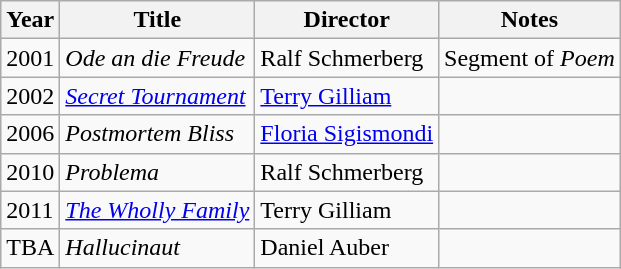<table class="wikitable">
<tr>
<th>Year</th>
<th>Title</th>
<th>Director</th>
<th>Notes</th>
</tr>
<tr>
<td>2001</td>
<td><em>Ode an die Freude</em></td>
<td>Ralf Schmerberg</td>
<td>Segment of <em>Poem</em></td>
</tr>
<tr>
<td>2002</td>
<td><em><a href='#'>Secret Tournament</a></em></td>
<td><a href='#'>Terry Gilliam</a></td>
<td></td>
</tr>
<tr>
<td>2006</td>
<td><em>Postmortem Bliss</em></td>
<td><a href='#'>Floria Sigismondi</a></td>
<td></td>
</tr>
<tr>
<td>2010</td>
<td><em>Problema</em></td>
<td>Ralf Schmerberg</td>
<td></td>
</tr>
<tr>
<td>2011</td>
<td><em><a href='#'>The Wholly Family</a></em></td>
<td>Terry Gilliam</td>
<td></td>
</tr>
<tr>
<td>TBA</td>
<td><em>Hallucinaut</em></td>
<td>Daniel Auber</td>
<td></td>
</tr>
</table>
